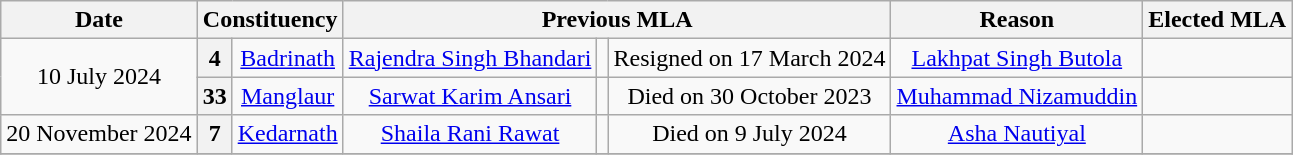<table class="wikitable sortable" style="text-align:center;">
<tr>
<th>Date</th>
<th colspan="2">Constituency</th>
<th colspan="3">Previous MLA</th>
<th>Reason</th>
<th colspan="3">Elected MLA</th>
</tr>
<tr>
<td rowspan=2>10 July 2024</td>
<th>4</th>
<td><a href='#'>Badrinath</a></td>
<td><a href='#'>Rajendra Singh Bhandari</a></td>
<td></td>
<td>Resigned on 17 March 2024</td>
<td><a href='#'>Lakhpat Singh Butola</a></td>
<td></td>
</tr>
<tr>
<th>33</th>
<td><a href='#'>Manglaur</a></td>
<td><a href='#'>Sarwat Karim Ansari</a></td>
<td></td>
<td>Died on 30 October 2023</td>
<td><a href='#'>Muhammad Nizamuddin</a></td>
</tr>
<tr>
<td>20 November 2024</td>
<th>7</th>
<td><a href='#'>Kedarnath</a></td>
<td><a href='#'>Shaila Rani Rawat</a></td>
<td></td>
<td>Died on 9 July 2024</td>
<td><a href='#'>Asha Nautiyal</a></td>
<td></td>
</tr>
<tr>
</tr>
</table>
